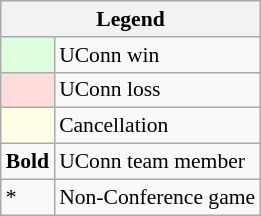<table class="wikitable" style="font-size:90%">
<tr>
<th colspan=2>Legend</th>
</tr>
<tr>
<td style="background:#ddffdd;"> </td>
<td>UConn win</td>
</tr>
<tr>
<td style="background:#ffdddd;"> </td>
<td>UConn loss</td>
</tr>
<tr>
<td style="background:#ffffe6;"> </td>
<td>Cancellation</td>
</tr>
<tr>
<td><strong>Bold</strong></td>
<td>UConn team member</td>
</tr>
<tr>
<td>*</td>
<td>Non-Conference game</td>
</tr>
</table>
